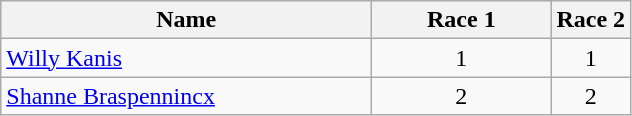<table class="wikitable" style="text-align:center;">
<tr>
<th style="width:15em">Name</th>
<th style="width:7em">Race 1</th>
<th>Race 2</th>
</tr>
<tr>
<td align=left><a href='#'>Willy Kanis</a></td>
<td>1</td>
<td>1</td>
</tr>
<tr>
<td align=left><a href='#'>Shanne Braspennincx</a></td>
<td>2</td>
<td>2</td>
</tr>
</table>
